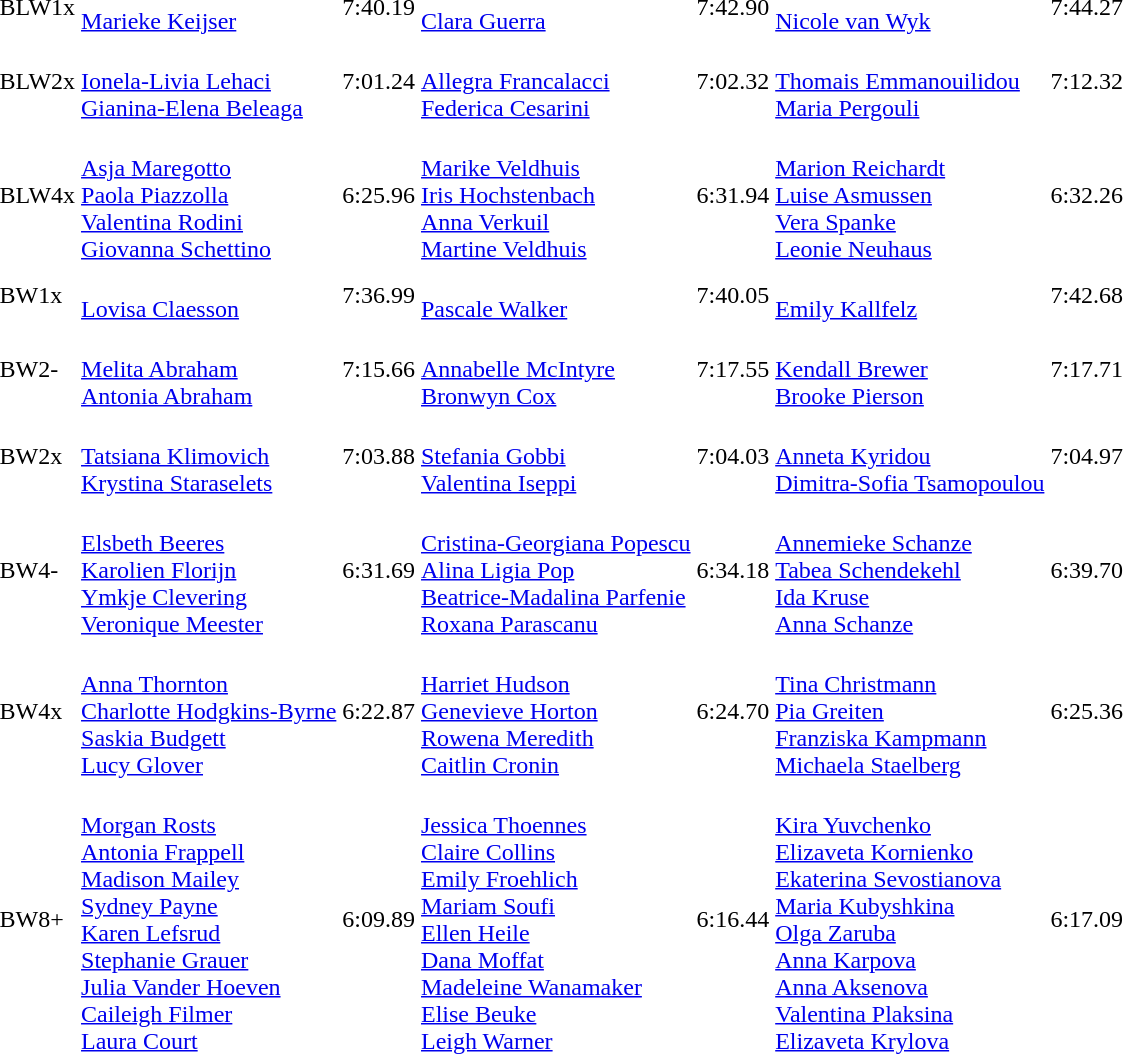<table>
<tr>
<td>BLW1x</td>
<td><br><a href='#'>Marieke Keijser</a></td>
<td>7:40.19</td>
<td><br><a href='#'>Clara Guerra</a></td>
<td>7:42.90</td>
<td><br><a href='#'>Nicole van Wyk</a></td>
<td>7:44.27</td>
</tr>
<tr>
<td>BLW2x</td>
<td><br><a href='#'>Ionela-Livia Lehaci</a><br><a href='#'>Gianina-Elena Beleaga</a></td>
<td>7:01.24</td>
<td><br><a href='#'>Allegra Francalacci</a><br><a href='#'>Federica Cesarini</a></td>
<td>7:02.32</td>
<td><br><a href='#'>Thomais Emmanouilidou</a><br><a href='#'>Maria Pergouli</a></td>
<td>7:12.32</td>
</tr>
<tr>
<td>BLW4x</td>
<td><br><a href='#'>Asja Maregotto</a><br><a href='#'>Paola Piazzolla</a><br><a href='#'>Valentina Rodini</a><br><a href='#'>Giovanna Schettino</a></td>
<td>6:25.96</td>
<td><br><a href='#'>Marike Veldhuis</a><br><a href='#'>Iris Hochstenbach</a><br><a href='#'>Anna Verkuil</a><br><a href='#'>Martine Veldhuis</a></td>
<td>6:31.94</td>
<td><br><a href='#'>Marion Reichardt</a><br><a href='#'>Luise Asmussen</a><br><a href='#'>Vera Spanke</a><br><a href='#'>Leonie Neuhaus</a></td>
<td>6:32.26</td>
</tr>
<tr>
<td>BW1x</td>
<td><br><a href='#'>Lovisa Claesson</a></td>
<td>7:36.99</td>
<td><br><a href='#'>Pascale Walker</a></td>
<td>7:40.05</td>
<td><br><a href='#'>Emily Kallfelz</a></td>
<td>7:42.68</td>
</tr>
<tr>
<td>BW2-</td>
<td><br><a href='#'>Melita Abraham</a><br><a href='#'>Antonia Abraham</a></td>
<td>7:15.66</td>
<td><br><a href='#'>Annabelle McIntyre</a><br><a href='#'>Bronwyn Cox</a></td>
<td>7:17.55</td>
<td><br><a href='#'>Kendall Brewer</a><br><a href='#'>Brooke Pierson</a></td>
<td>7:17.71</td>
</tr>
<tr>
<td>BW2x</td>
<td><br><a href='#'>Tatsiana Klimovich</a><br><a href='#'>Krystina Staraselets</a></td>
<td>7:03.88</td>
<td><br><a href='#'>Stefania Gobbi</a><br><a href='#'>Valentina Iseppi</a></td>
<td>7:04.03</td>
<td><br><a href='#'>Anneta Kyridou</a><br><a href='#'>Dimitra-Sofia Tsamopoulou</a></td>
<td>7:04.97</td>
</tr>
<tr>
<td>BW4-</td>
<td><br><a href='#'>Elsbeth Beeres</a><br><a href='#'>Karolien Florijn</a><br><a href='#'>Ymkje Clevering</a><br><a href='#'>Veronique Meester</a></td>
<td>6:31.69</td>
<td><br><a href='#'>Cristina-Georgiana Popescu</a><br><a href='#'>Alina Ligia Pop</a><br><a href='#'>Beatrice-Madalina Parfenie</a><br><a href='#'>Roxana Parascanu</a></td>
<td>6:34.18</td>
<td><br><a href='#'>Annemieke Schanze</a><br><a href='#'>Tabea Schendekehl</a><br><a href='#'>Ida Kruse</a><br><a href='#'>Anna Schanze</a></td>
<td>6:39.70</td>
</tr>
<tr>
<td>BW4x</td>
<td><br><a href='#'>Anna Thornton</a><br><a href='#'>Charlotte Hodgkins-Byrne</a><br><a href='#'>Saskia Budgett</a><br><a href='#'>Lucy Glover</a></td>
<td>6:22.87</td>
<td><br><a href='#'>Harriet Hudson</a><br><a href='#'>Genevieve Horton</a><br><a href='#'>Rowena Meredith</a><br><a href='#'>Caitlin Cronin</a></td>
<td>6:24.70</td>
<td><br><a href='#'>Tina Christmann</a><br><a href='#'>Pia Greiten</a><br><a href='#'>Franziska Kampmann</a><br><a href='#'>Michaela Staelberg</a></td>
<td>6:25.36</td>
</tr>
<tr>
<td>BW8+</td>
<td><br><a href='#'>Morgan Rosts</a><br><a href='#'>Antonia Frappell</a><br><a href='#'>Madison Mailey</a><br><a href='#'>Sydney Payne</a><br><a href='#'>Karen Lefsrud</a><br><a href='#'>Stephanie Grauer</a><br><a href='#'>Julia Vander Hoeven</a><br><a href='#'>Caileigh Filmer</a><br><a href='#'>Laura Court</a></td>
<td>6:09.89</td>
<td><br><a href='#'>Jessica Thoennes</a><br><a href='#'>Claire Collins</a><br><a href='#'>Emily Froehlich</a><br><a href='#'>Mariam Soufi</a><br><a href='#'>Ellen Heile</a><br><a href='#'>Dana Moffat</a><br><a href='#'>Madeleine Wanamaker</a><br><a href='#'>Elise Beuke</a><br><a href='#'>Leigh Warner</a></td>
<td>6:16.44</td>
<td><br><a href='#'>Kira Yuvchenko</a><br><a href='#'>Elizaveta Kornienko</a><br><a href='#'>Ekaterina Sevostianova</a><br><a href='#'>Maria Kubyshkina</a><br><a href='#'>Olga Zaruba</a><br><a href='#'>Anna Karpova</a><br><a href='#'>Anna Aksenova</a><br><a href='#'>Valentina Plaksina</a><br><a href='#'>Elizaveta Krylova</a></td>
<td>6:17.09</td>
</tr>
</table>
